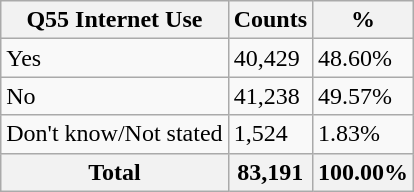<table class="wikitable sortable">
<tr>
<th>Q55 Internet Use</th>
<th>Counts</th>
<th>%</th>
</tr>
<tr>
<td>Yes</td>
<td>40,429</td>
<td>48.60%</td>
</tr>
<tr>
<td>No</td>
<td>41,238</td>
<td>49.57%</td>
</tr>
<tr>
<td>Don't know/Not stated</td>
<td>1,524</td>
<td>1.83%</td>
</tr>
<tr>
<th>Total</th>
<th>83,191</th>
<th>100.00%</th>
</tr>
</table>
